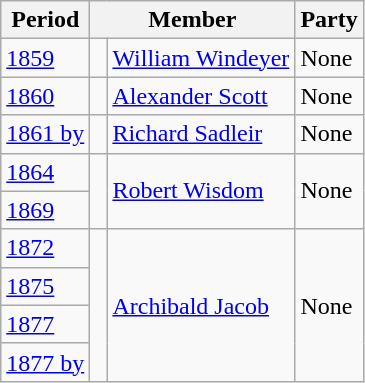<table class="wikitable">
<tr>
<th>Period</th>
<th colspan="2">Member</th>
<th>Party</th>
</tr>
<tr>
<td><a href='#'>1859</a></td>
<td> </td>
<td><a href='#'>William Windeyer</a></td>
<td>None</td>
</tr>
<tr>
<td><a href='#'>1860</a></td>
<td> </td>
<td><a href='#'>Alexander Scott</a></td>
<td>None</td>
</tr>
<tr>
<td><a href='#'>1861 by</a></td>
<td> </td>
<td><a href='#'>Richard Sadleir</a></td>
<td>None</td>
</tr>
<tr>
<td><a href='#'>1864</a></td>
<td rowspan="2" > </td>
<td rowspan="2"><a href='#'>Robert Wisdom</a></td>
<td rowspan="2">None</td>
</tr>
<tr>
<td><a href='#'>1869</a></td>
</tr>
<tr>
<td><a href='#'>1872</a></td>
<td rowspan="4" > </td>
<td rowspan="4"><a href='#'>Archibald Jacob</a></td>
<td rowspan="4">None</td>
</tr>
<tr>
<td><a href='#'>1875</a></td>
</tr>
<tr>
<td><a href='#'>1877</a></td>
</tr>
<tr>
<td><a href='#'>1877 by</a></td>
</tr>
</table>
